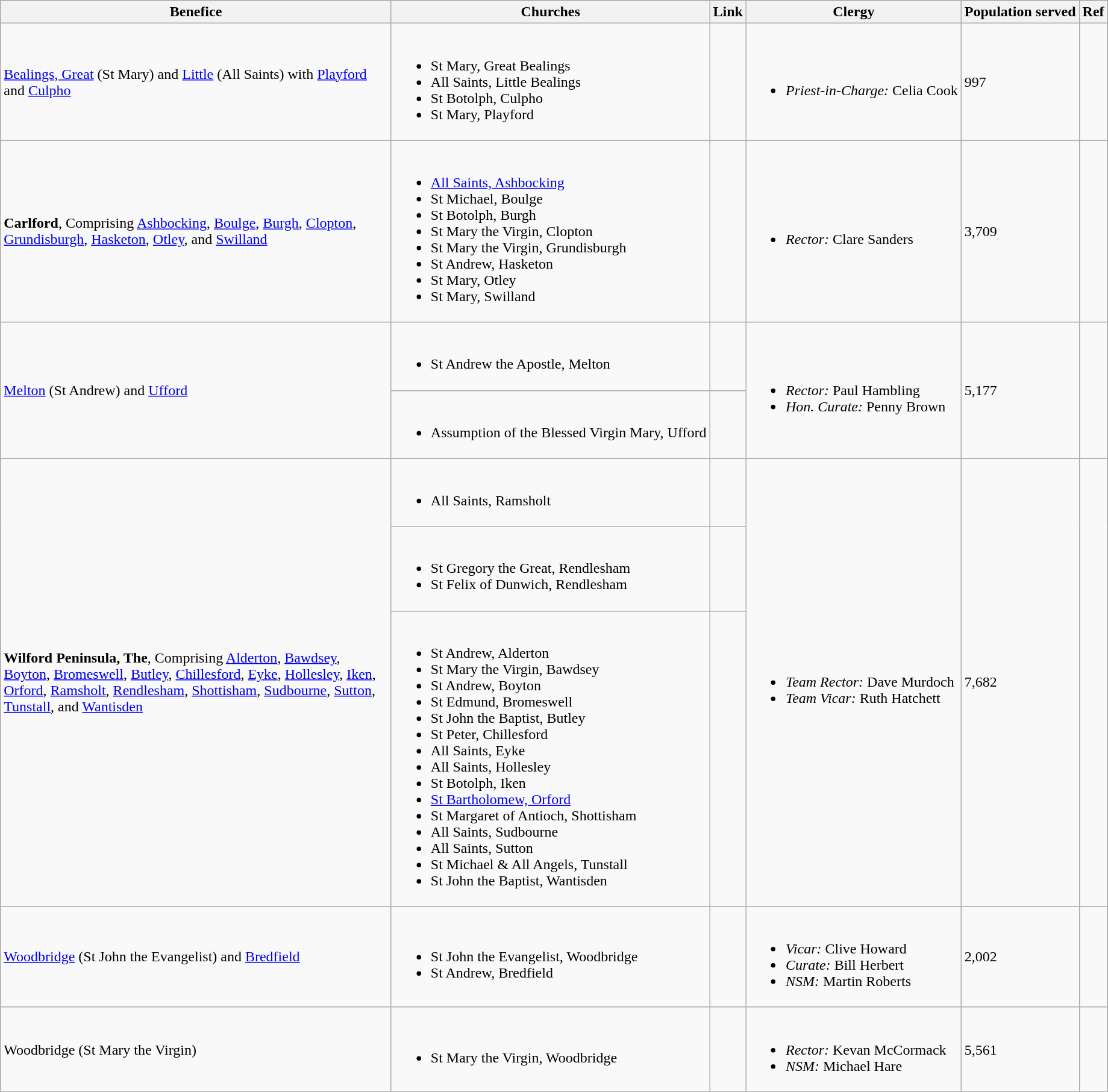<table class="wikitable">
<tr>
<th width="425">Benefice</th>
<th>Churches</th>
<th>Link</th>
<th>Clergy</th>
<th>Population served</th>
<th>Ref</th>
</tr>
<tr>
<td><a href='#'>Bealings, Great</a> (St Mary) and <a href='#'>Little</a> (All Saints) with <a href='#'>Playford</a> and <a href='#'>Culpho</a></td>
<td><br><ul><li>St Mary, Great Bealings</li><li>All Saints, Little Bealings</li><li>St Botolph, Culpho</li><li>St Mary, Playford</li></ul></td>
<td></td>
<td><br><ul><li><em>Priest-in-Charge:</em> Celia Cook</li></ul></td>
<td>997</td>
<td></td>
</tr>
<tr>
<td><strong>Carlford</strong>, Comprising <a href='#'>Ashbocking</a>, <a href='#'>Boulge</a>, <a href='#'>Burgh</a>, <a href='#'>Clopton</a>, <a href='#'>Grundisburgh</a>, <a href='#'>Hasketon</a>, <a href='#'>Otley</a>, and <a href='#'>Swilland</a></td>
<td><br><ul><li><a href='#'>All Saints, Ashbocking</a></li><li>St Michael, Boulge</li><li>St Botolph, Burgh</li><li>St Mary the Virgin, Clopton</li><li>St Mary the Virgin, Grundisburgh</li><li>St Andrew, Hasketon</li><li>St Mary, Otley</li><li>St Mary, Swilland</li></ul></td>
<td></td>
<td><br><ul><li><em>Rector:</em> Clare Sanders</li></ul></td>
<td>3,709</td>
<td></td>
</tr>
<tr>
<td rowspan="2"><a href='#'>Melton</a> (St Andrew) and <a href='#'>Ufford</a></td>
<td><br><ul><li>St Andrew the Apostle, Melton</li></ul></td>
<td></td>
<td rowspan="2"><br><ul><li><em>Rector:</em> Paul Hambling</li><li><em>Hon. Curate:</em> Penny Brown</li></ul></td>
<td rowspan="2">5,177</td>
<td rowspan="2"></td>
</tr>
<tr>
<td><br><ul><li>Assumption of the Blessed Virgin Mary, Ufford</li></ul></td>
<td></td>
</tr>
<tr>
<td rowspan="3"><strong>Wilford Peninsula, The</strong>, Comprising <a href='#'>Alderton</a>, <a href='#'>Bawdsey</a>, <a href='#'>Boyton</a>, <a href='#'>Bromeswell</a>, <a href='#'>Butley</a>, <a href='#'>Chillesford</a>, <a href='#'>Eyke</a>, <a href='#'>Hollesley</a>, <a href='#'>Iken</a>, <a href='#'>Orford</a>, <a href='#'>Ramsholt</a>, <a href='#'>Rendlesham</a>, <a href='#'>Shottisham</a>, <a href='#'>Sudbourne</a>, <a href='#'>Sutton</a>, <a href='#'>Tunstall</a>, and <a href='#'>Wantisden</a></td>
<td><br><ul><li>All Saints, Ramsholt</li></ul></td>
<td> </td>
<td rowspan="3"><br><ul><li><em>Team Rector:</em> Dave Murdoch</li><li><em>Team Vicar:</em> Ruth Hatchett</li></ul></td>
<td rowspan="3">7,682</td>
<td rowspan="3"></td>
</tr>
<tr>
<td><br><ul><li>St Gregory the Great, Rendlesham</li><li>St Felix of Dunwich, Rendlesham</li></ul></td>
<td></td>
</tr>
<tr>
<td><br><ul><li>St Andrew, Alderton</li><li>St Mary the Virgin, Bawdsey</li><li>St Andrew, Boyton</li><li>St Edmund, Bromeswell</li><li>St John the Baptist, Butley</li><li>St Peter, Chillesford</li><li>All Saints, Eyke</li><li>All Saints, Hollesley</li><li>St Botolph, Iken</li><li><a href='#'>St Bartholomew, Orford</a></li><li>St Margaret of Antioch, Shottisham</li><li>All Saints, Sudbourne</li><li>All Saints, Sutton</li><li>St Michael & All Angels, Tunstall</li><li>St John the Baptist, Wantisden</li></ul></td>
<td></td>
</tr>
<tr>
<td><a href='#'>Woodbridge</a> (St John the Evangelist) and <a href='#'>Bredfield</a></td>
<td><br><ul><li>St John the Evangelist, Woodbridge</li><li>St Andrew, Bredfield</li></ul></td>
<td></td>
<td><br><ul><li><em>Vicar:</em> Clive Howard</li><li><em>Curate:</em> Bill Herbert</li><li><em>NSM:</em> Martin Roberts</li></ul></td>
<td>2,002</td>
<td></td>
</tr>
<tr>
<td>Woodbridge (St Mary the Virgin)</td>
<td><br><ul><li>St Mary the Virgin, Woodbridge</li></ul></td>
<td></td>
<td><br><ul><li><em>Rector:</em> Kevan McCormack</li><li><em>NSM:</em> Michael Hare</li></ul></td>
<td>5,561</td>
<td></td>
</tr>
</table>
